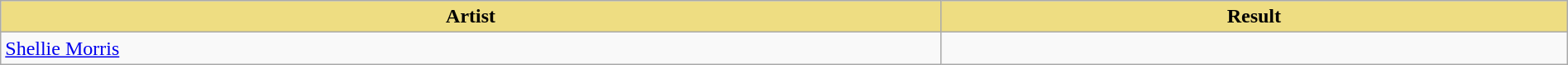<table class="wikitable" width=100%>
<tr>
<th style="width:15%;background:#EEDD82;">Artist</th>
<th style="width:10%;background:#EEDD82;">Result</th>
</tr>
<tr>
<td><a href='#'>Shellie Morris</a></td>
<td></td>
</tr>
</table>
